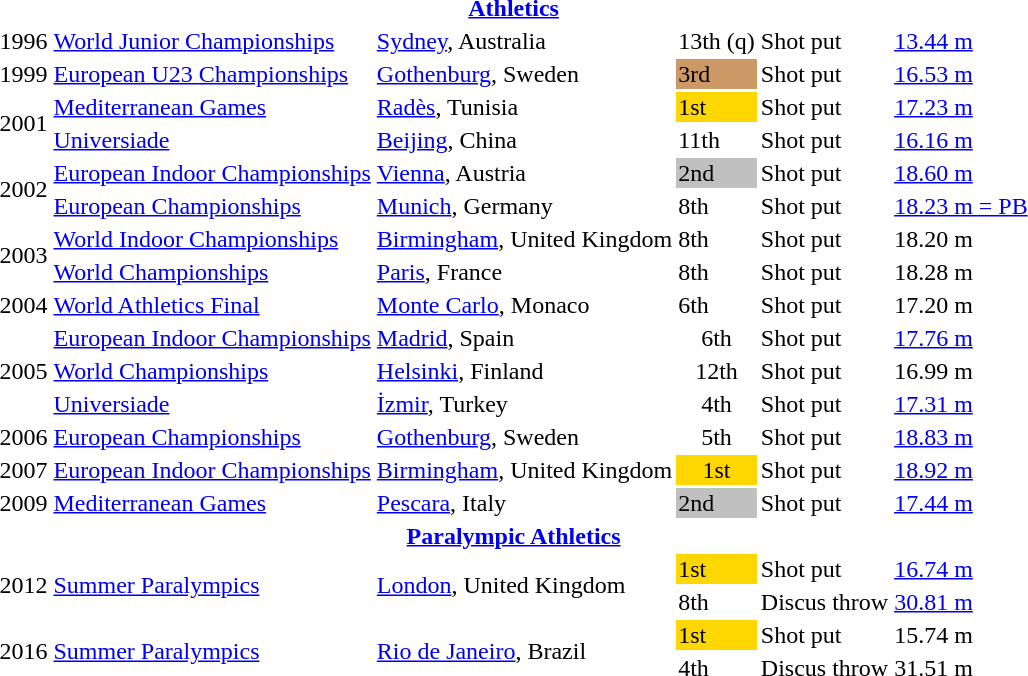<table>
<tr>
<th colspan="6"><a href='#'>Athletics</a></th>
</tr>
<tr>
<td>1996</td>
<td><a href='#'>World Junior Championships</a></td>
<td><a href='#'>Sydney</a>, Australia</td>
<td>13th (q)</td>
<td>Shot put</td>
<td><a href='#'>13.44 m</a></td>
</tr>
<tr>
<td>1999</td>
<td><a href='#'>European U23 Championships</a></td>
<td><a href='#'>Gothenburg</a>, Sweden</td>
<td bgcolor="cc9966">3rd</td>
<td>Shot put</td>
<td><a href='#'>16.53 m</a></td>
</tr>
<tr>
<td rowspan=2>2001</td>
<td><a href='#'>Mediterranean Games</a></td>
<td><a href='#'>Radès</a>, Tunisia</td>
<td bgcolor="gold">1st</td>
<td>Shot put</td>
<td><a href='#'>17.23 m</a></td>
</tr>
<tr>
<td><a href='#'>Universiade</a></td>
<td><a href='#'>Beijing</a>, China</td>
<td>11th</td>
<td>Shot put</td>
<td><a href='#'>16.16 m</a></td>
</tr>
<tr>
<td rowspan=2>2002</td>
<td><a href='#'>European Indoor Championships</a></td>
<td><a href='#'>Vienna</a>, Austria</td>
<td bgcolor="silver">2nd</td>
<td>Shot put</td>
<td><a href='#'>18.60 m</a></td>
</tr>
<tr>
<td><a href='#'>European Championships</a></td>
<td><a href='#'>Munich</a>, Germany</td>
<td>8th</td>
<td>Shot put</td>
<td><a href='#'>18.23 m = PB</a></td>
</tr>
<tr>
<td rowspan=2>2003</td>
<td><a href='#'>World Indoor Championships</a></td>
<td><a href='#'>Birmingham</a>, United Kingdom</td>
<td>8th</td>
<td>Shot put</td>
<td>18.20 m</td>
</tr>
<tr>
<td><a href='#'>World Championships</a></td>
<td><a href='#'>Paris</a>, France</td>
<td>8th</td>
<td>Shot put</td>
<td>18.28 m</td>
</tr>
<tr>
<td>2004</td>
<td><a href='#'>World Athletics Final</a></td>
<td><a href='#'>Monte Carlo</a>, Monaco</td>
<td>6th</td>
<td>Shot put</td>
<td>17.20 m</td>
</tr>
<tr>
<td rowspan=3>2005</td>
<td><a href='#'>European Indoor Championships</a></td>
<td><a href='#'>Madrid</a>, Spain</td>
<td align="center">6th</td>
<td>Shot put</td>
<td><a href='#'>17.76 m</a></td>
</tr>
<tr>
<td><a href='#'>World Championships</a></td>
<td><a href='#'>Helsinki</a>, Finland</td>
<td align="center">12th</td>
<td>Shot put</td>
<td>16.99 m</td>
</tr>
<tr>
<td><a href='#'>Universiade</a></td>
<td><a href='#'>İzmir</a>, Turkey</td>
<td align="center">4th</td>
<td>Shot put</td>
<td><a href='#'>17.31 m</a></td>
</tr>
<tr>
<td>2006</td>
<td><a href='#'>European Championships</a></td>
<td><a href='#'>Gothenburg</a>, Sweden</td>
<td align="center">5th</td>
<td>Shot put</td>
<td><a href='#'>18.83 m</a></td>
</tr>
<tr>
<td>2007</td>
<td><a href='#'>European Indoor Championships</a></td>
<td><a href='#'>Birmingham</a>, United Kingdom</td>
<td bgcolor="gold" align="center">1st</td>
<td>Shot put</td>
<td><a href='#'>18.92 m</a></td>
</tr>
<tr>
<td>2009</td>
<td><a href='#'>Mediterranean Games</a></td>
<td><a href='#'>Pescara</a>, Italy</td>
<td bgcolor="silver">2nd</td>
<td>Shot put</td>
<td><a href='#'>17.44 m</a></td>
</tr>
<tr>
<th colspan=6><a href='#'>Paralympic Athletics</a></th>
</tr>
<tr>
<td rowspan=2>2012</td>
<td rowspan=2><a href='#'>Summer Paralympics</a></td>
<td rowspan=2><a href='#'>London</a>, United Kingdom</td>
<td bgcolor="gold">1st</td>
<td>Shot put</td>
<td><a href='#'>16.74 m</a> </td>
</tr>
<tr>
<td>8th</td>
<td>Discus throw</td>
<td><a href='#'>30.81 m</a></td>
</tr>
<tr>
<td rowspan=2>2016</td>
<td rowspan=2><a href='#'>Summer Paralympics</a></td>
<td rowspan=2><a href='#'>Rio de Janeiro</a>, Brazil</td>
<td bgcolor="gold">1st</td>
<td>Shot put</td>
<td>15.74 m</td>
</tr>
<tr>
<td>4th</td>
<td>Discus throw</td>
<td>31.51 m</td>
</tr>
</table>
